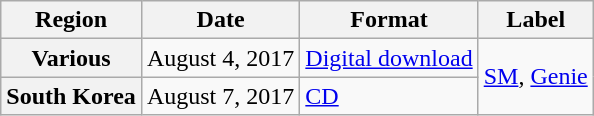<table class="wikitable plainrowheaders">
<tr>
<th>Region</th>
<th>Date</th>
<th>Format</th>
<th>Label</th>
</tr>
<tr>
<th scope="row">Various</th>
<td>August 4, 2017</td>
<td><a href='#'>Digital download</a></td>
<td rowspan="2"><a href='#'>SM</a>, <a href='#'>Genie</a></td>
</tr>
<tr>
<th scope="row">South Korea</th>
<td>August 7, 2017</td>
<td><a href='#'>CD</a></td>
</tr>
</table>
